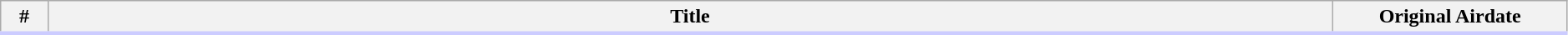<table class="wikitable" width = "99%">
<tr style="border-bottom:3px solid #CCF">
<th width="3%">#</th>
<th>Title</th>
<th width="15%">Original Airdate<br>



































</th>
</tr>
</table>
